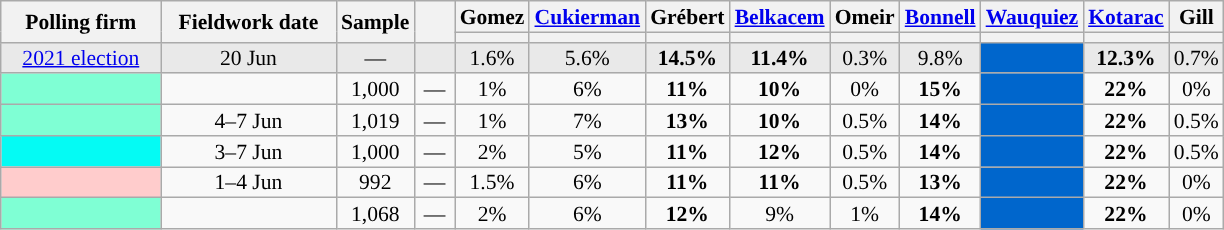<table class="wikitable" style="text-align:center;font-size:90%;line-height:14px;">
<tr>
<th rowspan="2" style="width:100px;">Polling firm</th>
<th rowspan="2" style="width:110px;">Fieldwork date</th>
<th rowspan="2" style="width:35px;">Sample</th>
<th rowspan="2" style="width:20px;"></th>
<th>Gomez<br></th>
<th><a href='#'>Cukierman</a><br></th>
<th>Grébert<br></th>
<th><a href='#'>Belkacem</a><br></th>
<th>Omeir<br></th>
<th><a href='#'>Bonnell</a><br></th>
<th><a href='#'>Wauquiez</a><br></th>
<th><a href='#'>Kotarac</a><br></th>
<th>Gill<br></th>
</tr>
<tr>
<th style="background:"></th>
<th style="background:"></th>
<th style="background:"></th>
<th style="background:"></th>
<th style="background:"></th>
<th style="background:"></th>
<th style="background:"></th>
<th style="background:"></th>
<th style="background:"></th>
</tr>
<tr style="background:#E9E9E9;">
<td><a href='#'>2021 election</a></td>
<td data-sort-value="2021-06-20">20 Jun</td>
<td>—</td>
<td></td>
<td>1.6%</td>
<td>5.6%</td>
<td><strong>14.5%</strong></td>
<td><strong>11.4%</strong></td>
<td>0.3%</td>
<td>9.8%</td>
<td style="background:#0066CC;"><strong></strong></td>
<td><strong>12.3%</strong></td>
<td>0.7%</td>
</tr>
<tr>
<td style="background:aquamarine;"></td>
<td></td>
<td>1,000</td>
<td>—</td>
<td>1%</td>
<td>6%</td>
<td><strong>11%</strong></td>
<td><strong>10%</strong></td>
<td>0%</td>
<td><strong>15%</strong></td>
<td style="background:#0066CC;"><strong></strong></td>
<td><strong>22%</strong></td>
<td>0%</td>
</tr>
<tr>
<td style="background:aquamarine;"></td>
<td>4–7 Jun</td>
<td>1,019</td>
<td>—</td>
<td>1%</td>
<td>7%</td>
<td><strong>13%</strong></td>
<td><strong>10%</strong></td>
<td>0.5%</td>
<td><strong>14%</strong></td>
<td style="background:#0066CC;"><strong></strong></td>
<td><strong>22%</strong></td>
<td>0.5%</td>
</tr>
<tr>
<td style="background:#04FBF4;"></td>
<td>3–7 Jun</td>
<td>1,000</td>
<td>—</td>
<td>2%</td>
<td>5%</td>
<td><strong>11%</strong></td>
<td><strong>12%</strong></td>
<td>0.5%</td>
<td><strong>14%</strong></td>
<td style="background:#0066CC;"><strong></strong></td>
<td><strong>22%</strong></td>
<td>0.5%</td>
</tr>
<tr>
<td style="background:#FFCCCC;"></td>
<td>1–4 Jun</td>
<td>992</td>
<td>—</td>
<td>1.5%</td>
<td>6%</td>
<td><strong>11%</strong></td>
<td><strong>11%</strong></td>
<td>0.5%</td>
<td><strong>13%</strong></td>
<td style="background:#0066CC;"><strong></strong></td>
<td><strong>22%</strong></td>
<td>0%</td>
</tr>
<tr>
<td style="background:aquamarine;"></td>
<td></td>
<td>1,068</td>
<td>—</td>
<td>2%</td>
<td>6%</td>
<td><strong>12%</strong></td>
<td>9%</td>
<td>1%</td>
<td><strong>14%</strong></td>
<td style="background:#0066CC;"><strong></strong></td>
<td><strong>22%</strong></td>
<td>0%</td>
</tr>
</table>
